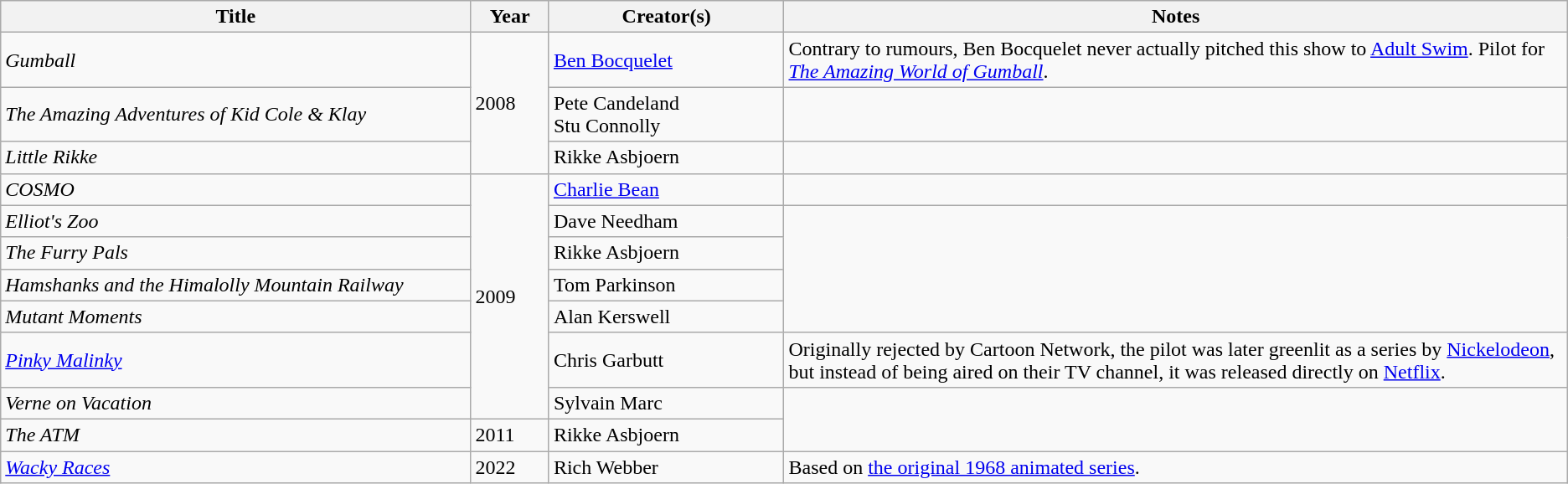<table class="wikitable sortable" style="width: auto; style="font-size:95%; width:100%" table-layout: fixed;" |>
<tr>
<th style="width:30%;">Title</th>
<th style="width:5%;">Year</th>
<th style="width:15%;">Creator(s)</th>
<th style="width:50%;">Notes</th>
</tr>
<tr>
<td><em>Gumball</em></td>
<td rowspan="3">2008</td>
<td><a href='#'>Ben Bocquelet</a></td>
<td>Contrary to rumours, Ben Bocquelet never actually pitched this show to <a href='#'>Adult Swim</a>. Pilot for <em><a href='#'>The Amazing World of Gumball</a></em>.</td>
</tr>
<tr>
<td><em>The Amazing Adventures of Kid Cole & Klay</em></td>
<td>Pete Candeland<br>Stu Connolly</td>
<td></td>
</tr>
<tr>
<td><em>Little Rikke</em></td>
<td>Rikke Asbjoern</td>
<td></td>
</tr>
<tr>
<td><em>COSMO</em></td>
<td rowspan="7">2009</td>
<td><a href='#'>Charlie Bean</a></td>
<td></td>
</tr>
<tr>
<td><em>Elliot's Zoo</em></td>
<td>Dave Needham</td>
<td rowspan="4"></td>
</tr>
<tr>
<td><em>The Furry Pals</em></td>
<td>Rikke Asbjoern</td>
</tr>
<tr>
<td><em>Hamshanks and the Himalolly Mountain Railway</em></td>
<td>Tom Parkinson</td>
</tr>
<tr>
<td><em>Mutant Moments</em></td>
<td>Alan Kerswell</td>
</tr>
<tr>
<td><em><a href='#'>Pinky Malinky</a></em></td>
<td>Chris Garbutt</td>
<td>Originally rejected by Cartoon Network, the pilot was later greenlit as a series by <a href='#'>Nickelodeon</a>, but instead of being aired on their TV channel, it was released directly on <a href='#'>Netflix</a>.</td>
</tr>
<tr>
<td><em>Verne on Vacation</em></td>
<td>Sylvain Marc</td>
<td rowspan="2"></td>
</tr>
<tr>
<td><em>The ATM</em></td>
<td>2011</td>
<td>Rikke Asbjoern</td>
</tr>
<tr>
<td><em><a href='#'>Wacky Races</a></em></td>
<td>2022</td>
<td>Rich Webber</td>
<td>Based on <a href='#'>the original 1968 animated series</a>.</td>
</tr>
</table>
